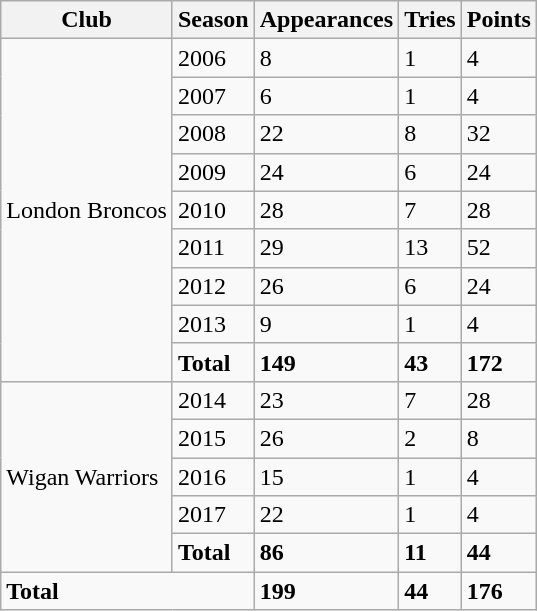<table class="wikitable">
<tr>
<th>Club</th>
<th>Season</th>
<th>Appearances</th>
<th>Tries</th>
<th>Points</th>
</tr>
<tr>
<td rowspan="9">London Broncos</td>
<td>2006</td>
<td>8</td>
<td>1</td>
<td>4</td>
</tr>
<tr>
<td>2007</td>
<td>6</td>
<td>1</td>
<td>4</td>
</tr>
<tr>
<td>2008</td>
<td>22</td>
<td>8</td>
<td>32</td>
</tr>
<tr>
<td>2009</td>
<td>24</td>
<td>6</td>
<td>24</td>
</tr>
<tr>
<td>2010</td>
<td>28</td>
<td>7</td>
<td>28</td>
</tr>
<tr>
<td>2011</td>
<td>29</td>
<td>13</td>
<td>52</td>
</tr>
<tr>
<td>2012</td>
<td>26</td>
<td>6</td>
<td>24</td>
</tr>
<tr>
<td>2013</td>
<td>9</td>
<td>1</td>
<td>4</td>
</tr>
<tr>
<td><strong>Total</strong></td>
<td><strong>149</strong></td>
<td><strong>43</strong></td>
<td><strong>172</strong></td>
</tr>
<tr>
<td rowspan="5">Wigan Warriors</td>
<td>2014</td>
<td>23</td>
<td>7</td>
<td>28</td>
</tr>
<tr>
<td>2015</td>
<td>26</td>
<td>2</td>
<td>8</td>
</tr>
<tr>
<td>2016</td>
<td>15</td>
<td>1</td>
<td>4</td>
</tr>
<tr>
<td>2017</td>
<td>22</td>
<td>1</td>
<td>4</td>
</tr>
<tr>
<td><strong>Total</strong></td>
<td><strong>86</strong></td>
<td><strong>11</strong></td>
<td><strong>44</strong></td>
</tr>
<tr>
<td colspan="2"><strong>Total</strong></td>
<td><strong>199</strong></td>
<td><strong>44</strong></td>
<td><strong>176</strong></td>
</tr>
</table>
